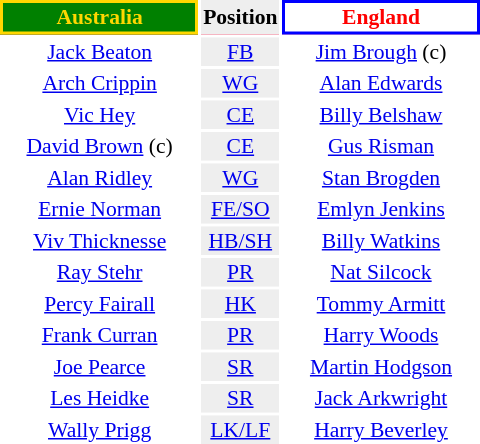<table style="float:right; font-size:90%; margin-left:1em; text-align:center">
<tr style="background:#f03;">
<th align="centre" style="width:126px; border:2px solid gold; background:green; color:gold;">Australia</th>
<th style="background:#eee; color:black;">Position</th>
<th align="centre"  style="width:126px; border:2px solid blue; background:white; color:red;">England</th>
</tr>
<tr>
<td><a href='#'>Jack Beaton</a></td>
<td style="background:#eee;"><a href='#'>FB</a></td>
<td><a href='#'>Jim Brough</a> (c)</td>
</tr>
<tr>
<td><a href='#'>Arch Crippin</a></td>
<td style=background:#eee;"><a href='#'>WG</a></td>
<td><a href='#'>Alan Edwards</a></td>
</tr>
<tr>
<td><a href='#'>Vic Hey</a></td>
<td style=background:#eee;"><a href='#'>CE</a></td>
<td><a href='#'>Billy Belshaw</a></td>
</tr>
<tr>
<td><a href='#'>David Brown</a> (c)</td>
<td style=background:#eee;"><a href='#'>CE</a></td>
<td><a href='#'>Gus Risman</a></td>
</tr>
<tr>
<td><a href='#'>Alan Ridley</a></td>
<td style=background:#eee;"><a href='#'>WG</a></td>
<td><a href='#'>Stan Brogden</a></td>
</tr>
<tr>
<td><a href='#'>Ernie Norman</a></td>
<td style=background:#eee;"><a href='#'>FE/SO</a></td>
<td><a href='#'>Emlyn Jenkins</a></td>
</tr>
<tr>
<td><a href='#'>Viv Thicknesse</a></td>
<td style=background:#eee;"><a href='#'>HB/SH</a></td>
<td><a href='#'>Billy Watkins</a></td>
</tr>
<tr>
<td><a href='#'>Ray Stehr</a></td>
<td style=background:#eee;"><a href='#'>PR</a></td>
<td><a href='#'>Nat Silcock</a></td>
</tr>
<tr>
<td><a href='#'>Percy Fairall</a></td>
<td style=background:#eee;"><a href='#'>HK</a></td>
<td><a href='#'>Tommy Armitt</a></td>
</tr>
<tr>
<td><a href='#'>Frank Curran</a></td>
<td style=background:#eee;"><a href='#'>PR</a></td>
<td><a href='#'>Harry Woods</a></td>
</tr>
<tr>
<td><a href='#'>Joe Pearce</a></td>
<td style=background:#eee;"><a href='#'>SR</a></td>
<td><a href='#'>Martin Hodgson</a></td>
</tr>
<tr>
<td><a href='#'>Les Heidke</a></td>
<td style=background:#eee;"><a href='#'>SR</a></td>
<td><a href='#'>Jack Arkwright</a></td>
</tr>
<tr>
<td><a href='#'>Wally Prigg</a></td>
<td style=background:#eee;"><a href='#'>LK/LF</a></td>
<td><a href='#'>Harry Beverley</a></td>
</tr>
</table>
